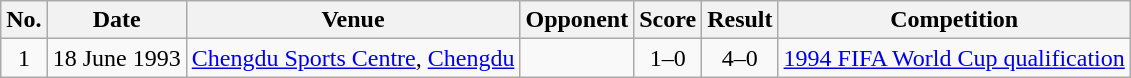<table class="wikitable sortable">
<tr>
<th scope="col">No.</th>
<th scope="col">Date</th>
<th scope="col">Venue</th>
<th scope="col">Opponent</th>
<th scope="col">Score</th>
<th scope="col">Result</th>
<th scope="col">Competition</th>
</tr>
<tr>
<td align="center">1</td>
<td>18 June 1993</td>
<td><a href='#'>Chengdu Sports Centre</a>, <a href='#'>Chengdu</a></td>
<td></td>
<td align="center">1–0</td>
<td align="center">4–0</td>
<td><a href='#'>1994 FIFA World Cup qualification</a></td>
</tr>
</table>
